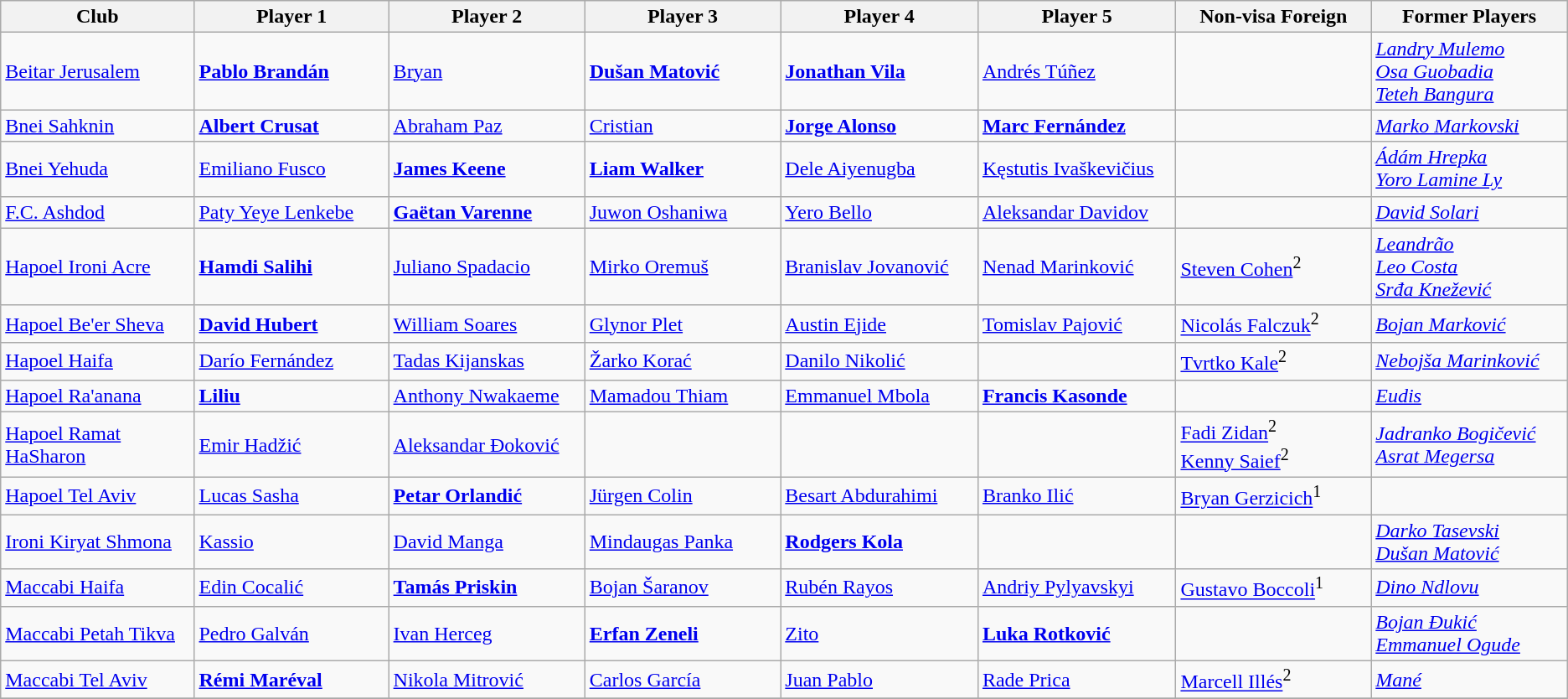<table class="wikitable">
<tr>
<th width="170">Club</th>
<th width="170">Player 1</th>
<th width="170">Player 2</th>
<th width="170">Player 3</th>
<th width="170">Player 4</th>
<th width="170">Player 5</th>
<th width="170">Non-visa Foreign</th>
<th width="170">Former Players</th>
</tr>
<tr>
<td><a href='#'>Beitar Jerusalem</a></td>
<td> <strong><a href='#'>Pablo Brandán</a></strong></td>
<td> <a href='#'>Bryan</a></td>
<td> <strong><a href='#'>Dušan Matović</a></strong></td>
<td> <strong><a href='#'>Jonathan Vila</a></strong></td>
<td> <a href='#'>Andrés Túñez</a></td>
<td></td>
<td> <em><a href='#'>Landry Mulemo</a></em> <br>  <em><a href='#'>Osa Guobadia</a></em> <br>  <em><a href='#'>Teteh Bangura</a></em></td>
</tr>
<tr>
<td><a href='#'>Bnei Sahknin</a></td>
<td> <strong><a href='#'>Albert Crusat</a></strong></td>
<td> <a href='#'>Abraham Paz</a></td>
<td> <a href='#'>Cristian</a></td>
<td> <strong><a href='#'>Jorge Alonso</a></strong></td>
<td> <strong><a href='#'>Marc Fernández</a></strong></td>
<td></td>
<td> <em><a href='#'>Marko Markovski</a></em></td>
</tr>
<tr>
<td><a href='#'>Bnei Yehuda</a></td>
<td> <a href='#'>Emiliano Fusco</a></td>
<td> <strong><a href='#'>James Keene</a></strong></td>
<td> <strong><a href='#'>Liam Walker</a></strong></td>
<td> <a href='#'>Dele Aiyenugba</a></td>
<td> <a href='#'>Kęstutis Ivaškevičius</a></td>
<td></td>
<td> <em><a href='#'>Ádám Hrepka</a></em> <br>  <em><a href='#'>Yoro Lamine Ly</a></em></td>
</tr>
<tr>
<td><a href='#'>F.C. Ashdod</a></td>
<td> <a href='#'>Paty Yeye Lenkebe</a></td>
<td> <strong><a href='#'>Gaëtan Varenne</a></strong></td>
<td> <a href='#'>Juwon Oshaniwa</a></td>
<td> <a href='#'>Yero Bello</a></td>
<td> <a href='#'>Aleksandar Davidov</a></td>
<td></td>
<td> <em><a href='#'>David Solari</a></em></td>
</tr>
<tr>
<td><a href='#'>Hapoel Ironi Acre</a></td>
<td> <strong><a href='#'>Hamdi Salihi</a></strong></td>
<td> <a href='#'>Juliano Spadacio</a></td>
<td> <a href='#'>Mirko Oremuš</a></td>
<td> <a href='#'>Branislav Jovanović</a></td>
<td> <a href='#'>Nenad Marinković</a></td>
<td> <a href='#'>Steven Cohen</a><sup>2</sup></td>
<td> <em><a href='#'>Leandrão</a></em> <br>  <em><a href='#'>Leo Costa</a></em> <br>  <em><a href='#'>Srđa Knežević</a></em></td>
</tr>
<tr>
<td><a href='#'>Hapoel Be'er Sheva</a></td>
<td> <strong><a href='#'>David Hubert</a></strong></td>
<td> <a href='#'>William Soares</a></td>
<td> <a href='#'>Glynor Plet</a></td>
<td> <a href='#'>Austin Ejide</a></td>
<td> <a href='#'>Tomislav Pajović</a></td>
<td> <a href='#'>Nicolás Falczuk</a><sup>2</sup></td>
<td> <em><a href='#'>Bojan Marković</a></em></td>
</tr>
<tr>
<td><a href='#'>Hapoel Haifa</a></td>
<td> <a href='#'>Darío Fernández</a></td>
<td> <a href='#'>Tadas Kijanskas</a></td>
<td> <a href='#'>Žarko Korać</a></td>
<td> <a href='#'>Danilo Nikolić</a></td>
<td></td>
<td> <a href='#'>Tvrtko Kale</a><sup>2</sup></td>
<td> <em><a href='#'>Nebojša Marinković</a></em></td>
</tr>
<tr>
<td><a href='#'>Hapoel Ra'anana</a></td>
<td> <strong><a href='#'>Liliu</a></strong></td>
<td> <a href='#'>Anthony Nwakaeme</a></td>
<td> <a href='#'>Mamadou Thiam</a></td>
<td> <a href='#'>Emmanuel Mbola</a></td>
<td> <strong><a href='#'>Francis Kasonde</a></strong></td>
<td></td>
<td> <em><a href='#'>Eudis</a></em></td>
</tr>
<tr>
<td><a href='#'>Hapoel Ramat HaSharon</a></td>
<td> <a href='#'>Emir Hadžić</a></td>
<td> <a href='#'>Aleksandar Đoković</a></td>
<td></td>
<td></td>
<td></td>
<td> <a href='#'>Fadi Zidan</a><sup>2</sup> <br>  <a href='#'>Kenny Saief</a><sup>2</sup></td>
<td> <em><a href='#'>Jadranko Bogičević</a></em> <br>  <em><a href='#'>Asrat Megersa</a></em></td>
</tr>
<tr>
<td><a href='#'>Hapoel Tel Aviv</a></td>
<td> <a href='#'>Lucas Sasha</a></td>
<td> <strong><a href='#'>Petar Orlandić</a></strong></td>
<td> <a href='#'>Jürgen Colin</a></td>
<td> <a href='#'>Besart Abdurahimi</a></td>
<td> <a href='#'>Branko Ilić</a></td>
<td> <a href='#'>Bryan Gerzicich</a><sup>1</sup></td>
<td></td>
</tr>
<tr>
<td><a href='#'>Ironi Kiryat Shmona</a></td>
<td> <a href='#'>Kassio</a></td>
<td> <a href='#'>David Manga</a></td>
<td> <a href='#'>Mindaugas Panka</a></td>
<td> <strong><a href='#'>Rodgers Kola</a></strong></td>
<td></td>
<td></td>
<td> <em><a href='#'>Darko Tasevski</a></em> <br>  <em><a href='#'>Dušan Matović</a></em></td>
</tr>
<tr>
<td><a href='#'>Maccabi Haifa</a></td>
<td> <a href='#'>Edin Cocalić</a></td>
<td> <strong><a href='#'>Tamás Priskin</a></strong></td>
<td> <a href='#'>Bojan Šaranov</a></td>
<td> <a href='#'>Rubén Rayos</a></td>
<td> <a href='#'>Andriy Pylyavskyi</a></td>
<td> <a href='#'>Gustavo Boccoli</a><sup>1</sup></td>
<td> <em><a href='#'>Dino Ndlovu</a></em></td>
</tr>
<tr>
<td><a href='#'>Maccabi Petah Tikva</a></td>
<td> <a href='#'>Pedro Galván</a></td>
<td> <a href='#'>Ivan Herceg</a></td>
<td> <strong><a href='#'>Erfan Zeneli</a></strong></td>
<td> <a href='#'>Zito</a></td>
<td> <strong><a href='#'>Luka Rotković</a></strong></td>
<td></td>
<td> <em><a href='#'>Bojan Đukić</a></em> <br>  <em><a href='#'>Emmanuel Ogude</a></em></td>
</tr>
<tr>
<td><a href='#'>Maccabi Tel Aviv</a></td>
<td> <strong><a href='#'>Rémi Maréval</a></strong></td>
<td> <a href='#'>Nikola Mitrović</a></td>
<td> <a href='#'>Carlos García</a></td>
<td> <a href='#'>Juan Pablo</a></td>
<td> <a href='#'>Rade Prica</a></td>
<td> <a href='#'>Marcell Illés</a><sup>2</sup></td>
<td> <em><a href='#'>Mané</a></em></td>
</tr>
<tr>
</tr>
</table>
